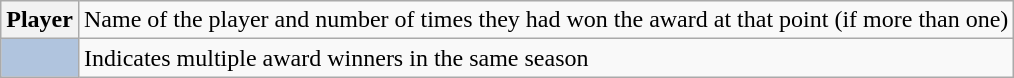<table class="wikitable plainrowheaders">
<tr>
<th scope="row"><strong>Player </strong></th>
<td>Name of the player and number of times they had won the award at that point (if more than one)</td>
</tr>
<tr>
<th scope="row" style="text-align:center; background:#B0C4DE"></th>
<td>Indicates multiple award winners in the same season</td>
</tr>
</table>
